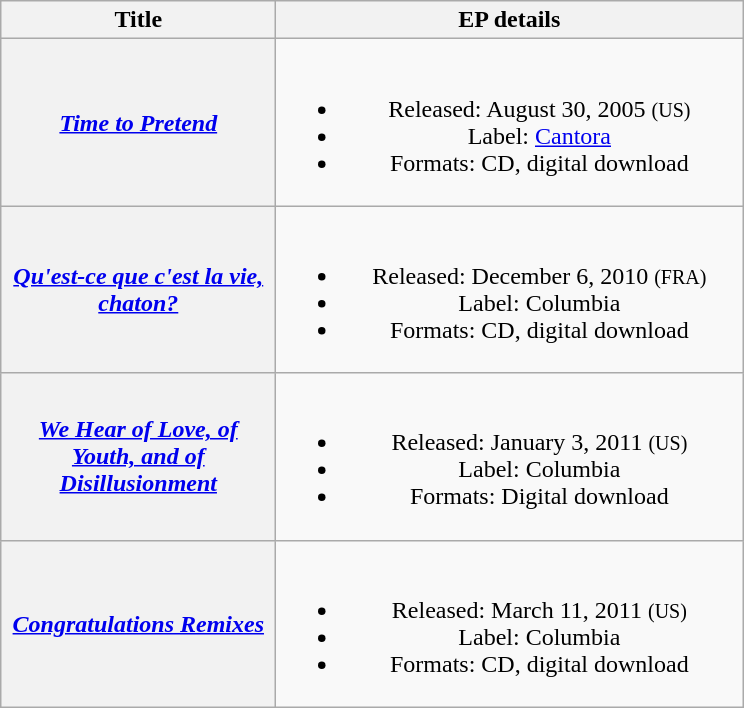<table class="wikitable plainrowheaders" style="text-align:center;">
<tr>
<th scope="col" style="width:11em;">Title</th>
<th scope="col" style="width:19em;">EP details</th>
</tr>
<tr>
<th scope="row"><em><a href='#'>Time to Pretend</a></em></th>
<td><br><ul><li>Released: August 30, 2005 <small>(US)</small></li><li>Label: <a href='#'>Cantora</a></li><li>Formats: CD, digital download</li></ul></td>
</tr>
<tr>
<th scope="row"><em><a href='#'>Qu'est-ce que c'est la vie, chaton?</a></em></th>
<td><br><ul><li>Released: December 6, 2010 <small>(FRA)</small></li><li>Label: Columbia</li><li>Formats: CD, digital download</li></ul></td>
</tr>
<tr>
<th scope="row"><em><a href='#'>We Hear of Love, of Youth, and of Disillusionment</a></em></th>
<td><br><ul><li>Released: January 3, 2011 <small>(US)</small></li><li>Label: Columbia</li><li>Formats: Digital download</li></ul></td>
</tr>
<tr>
<th scope="row"><em><a href='#'>Congratulations Remixes</a></em></th>
<td><br><ul><li>Released: March 11, 2011 <small>(US)</small></li><li>Label: Columbia</li><li>Formats: CD, digital download</li></ul></td>
</tr>
</table>
